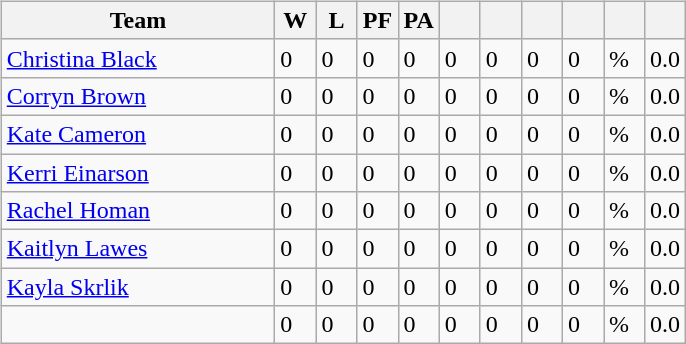<table>
<tr>
<td valign=top width=10%><br><table class=wikitable>
<tr>
<th width=175>Team</th>
<th width=20>W</th>
<th width=20>L</th>
<th width=20>PF</th>
<th width=20>PA</th>
<th width=20></th>
<th width=20></th>
<th width=20></th>
<th width=20></th>
<th width=20></th>
<th width=20></th>
</tr>
<tr>
<td> <a href='#'>Christina Black</a></td>
<td>0</td>
<td>0</td>
<td>0</td>
<td>0</td>
<td>0</td>
<td>0</td>
<td>0</td>
<td>0</td>
<td>%</td>
<td>0.0</td>
</tr>
<tr>
<td> <a href='#'>Corryn Brown</a></td>
<td>0</td>
<td>0</td>
<td>0</td>
<td>0</td>
<td>0</td>
<td>0</td>
<td>0</td>
<td>0</td>
<td>%</td>
<td>0.0</td>
</tr>
<tr>
<td> <a href='#'>Kate Cameron</a></td>
<td>0</td>
<td>0</td>
<td>0</td>
<td>0</td>
<td>0</td>
<td>0</td>
<td>0</td>
<td>0</td>
<td>%</td>
<td>0.0</td>
</tr>
<tr>
<td> <a href='#'>Kerri Einarson</a></td>
<td>0</td>
<td>0</td>
<td>0</td>
<td>0</td>
<td>0</td>
<td>0</td>
<td>0</td>
<td>0</td>
<td>%</td>
<td>0.0</td>
</tr>
<tr>
<td> <a href='#'>Rachel Homan</a></td>
<td>0</td>
<td>0</td>
<td>0</td>
<td>0</td>
<td>0</td>
<td>0</td>
<td>0</td>
<td>0</td>
<td>%</td>
<td>0.0</td>
</tr>
<tr>
<td> <a href='#'>Kaitlyn Lawes</a></td>
<td>0</td>
<td>0</td>
<td>0</td>
<td>0</td>
<td>0</td>
<td>0</td>
<td>0</td>
<td>0</td>
<td>%</td>
<td>0.0</td>
</tr>
<tr>
<td> <a href='#'>Kayla Skrlik</a></td>
<td>0</td>
<td>0</td>
<td>0</td>
<td>0</td>
<td>0</td>
<td>0</td>
<td>0</td>
<td>0</td>
<td>%</td>
<td>0.0</td>
</tr>
<tr>
<td></td>
<td>0</td>
<td>0</td>
<td>0</td>
<td>0</td>
<td>0</td>
<td>0</td>
<td>0</td>
<td>0</td>
<td>%</td>
<td>0.0</td>
</tr>
</table>
</td>
</tr>
</table>
